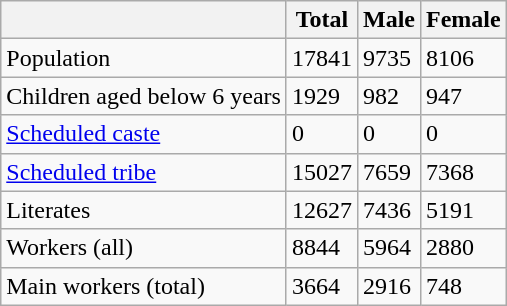<table class="wikitable sortable">
<tr>
<th></th>
<th>Total</th>
<th>Male</th>
<th>Female</th>
</tr>
<tr>
<td>Population</td>
<td>17841</td>
<td>9735</td>
<td>8106</td>
</tr>
<tr>
<td>Children aged below 6 years</td>
<td>1929</td>
<td>982</td>
<td>947</td>
</tr>
<tr>
<td><a href='#'>Scheduled caste</a></td>
<td>0</td>
<td>0</td>
<td>0</td>
</tr>
<tr>
<td><a href='#'>Scheduled tribe</a></td>
<td>15027</td>
<td>7659</td>
<td>7368</td>
</tr>
<tr>
<td>Literates</td>
<td>12627</td>
<td>7436</td>
<td>5191</td>
</tr>
<tr>
<td>Workers (all)</td>
<td>8844</td>
<td>5964</td>
<td>2880</td>
</tr>
<tr>
<td>Main workers (total)</td>
<td>3664</td>
<td>2916</td>
<td>748</td>
</tr>
</table>
